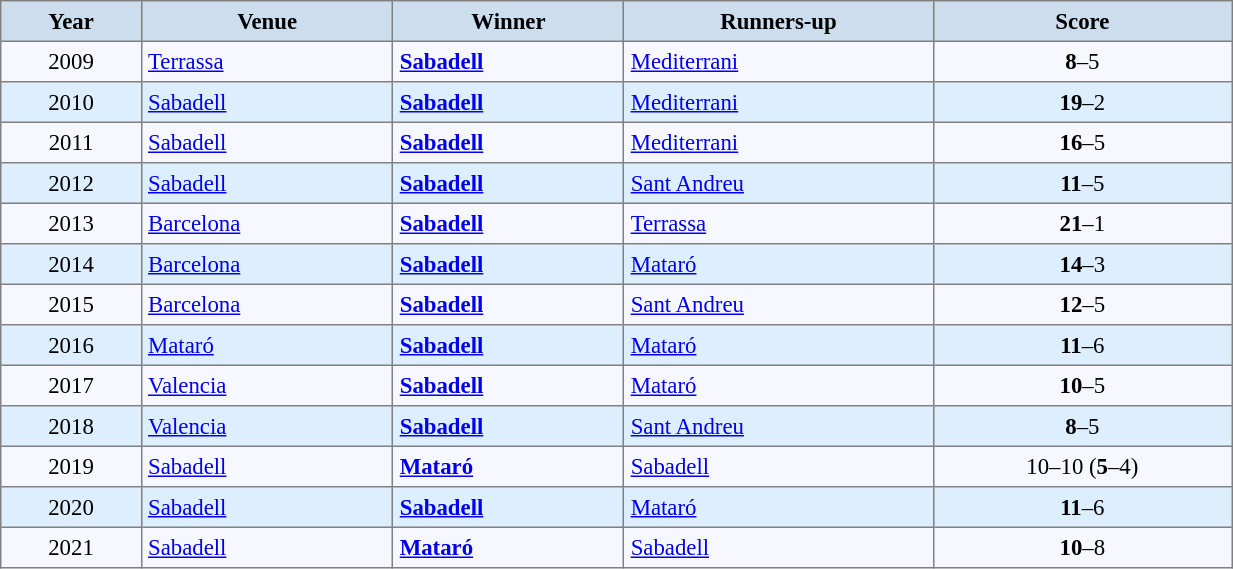<table bgcolor="#f7f8ff" cellpadding="4" width="65%" cellspacing="0" border="1" style="font-size: 95%; border: gray solid 1px; border-collapse: collapse;">
<tr bgcolor="#CCDDEE" align="center">
<td><strong>Year</strong></td>
<td><strong>Venue</strong></td>
<td><strong>Winner</strong></td>
<td><strong>Runners-up</strong></td>
<td><strong>Score</strong></td>
</tr>
<tr>
<td align=center>2009</td>
<td><a href='#'>Terrassa</a></td>
<td> <strong><a href='#'>Sabadell</a></strong></td>
<td> <a href='#'>Mediterrani</a></td>
<td align=center><strong>8</strong>–5</td>
</tr>
<tr bgcolor="#DDEEFF">
<td align=center>2010</td>
<td><a href='#'>Sabadell</a></td>
<td> <strong><a href='#'>Sabadell</a></strong></td>
<td> <a href='#'>Mediterrani</a></td>
<td align=center><strong>19</strong>–2</td>
</tr>
<tr>
<td align=center>2011</td>
<td><a href='#'>Sabadell</a></td>
<td> <strong><a href='#'>Sabadell</a></strong></td>
<td> <a href='#'>Mediterrani</a></td>
<td align=center><strong>16</strong>–5</td>
</tr>
<tr bgcolor="#DDEEFF">
<td align=center>2012</td>
<td><a href='#'>Sabadell</a></td>
<td> <strong><a href='#'>Sabadell</a></strong></td>
<td> <a href='#'>Sant Andreu</a></td>
<td align=center><strong>11</strong>–5</td>
</tr>
<tr>
<td align=center>2013</td>
<td><a href='#'>Barcelona</a></td>
<td> <strong><a href='#'>Sabadell</a></strong></td>
<td> <a href='#'>Terrassa</a></td>
<td align=center><strong>21</strong>–1</td>
</tr>
<tr bgcolor="#DDEEFF">
<td align=center>2014</td>
<td><a href='#'>Barcelona</a></td>
<td> <strong><a href='#'>Sabadell</a></strong></td>
<td> <a href='#'>Mataró</a></td>
<td align=center><strong>14</strong>–3</td>
</tr>
<tr>
<td align=center>2015</td>
<td><a href='#'>Barcelona</a></td>
<td> <strong><a href='#'>Sabadell</a></strong></td>
<td> <a href='#'>Sant Andreu</a></td>
<td align=center><strong>12</strong>–5</td>
</tr>
<tr bgcolor="#DDEEFF">
<td align=center>2016</td>
<td><a href='#'>Mataró</a></td>
<td> <strong><a href='#'>Sabadell</a></strong></td>
<td> <a href='#'>Mataró</a></td>
<td align=center><strong>11</strong>–6</td>
</tr>
<tr>
<td align=center>2017</td>
<td><a href='#'>Valencia</a></td>
<td> <strong><a href='#'>Sabadell</a></strong></td>
<td> <a href='#'>Mataró</a></td>
<td align=center><strong>10</strong>–5</td>
</tr>
<tr bgcolor="#DDEEFF">
<td align=center>2018</td>
<td><a href='#'>Valencia</a></td>
<td> <strong><a href='#'>Sabadell</a></strong></td>
<td> <a href='#'>Sant Andreu</a></td>
<td align=center><strong>8</strong>–5</td>
</tr>
<tr>
<td align=center>2019</td>
<td><a href='#'>Sabadell</a></td>
<td> <strong><a href='#'>Mataró</a></strong></td>
<td> <a href='#'>Sabadell</a></td>
<td align=center>10–10 (<strong>5</strong>–4)</td>
</tr>
<tr bgcolor="#DDEEFF">
<td align=center>2020</td>
<td><a href='#'>Sabadell</a></td>
<td> <strong><a href='#'>Sabadell</a></strong></td>
<td> <a href='#'>Mataró</a></td>
<td align=center><strong>11</strong>–6</td>
</tr>
<tr>
<td align=center>2021</td>
<td><a href='#'>Sabadell</a></td>
<td> <strong><a href='#'>Mataró</a></strong></td>
<td> <a href='#'>Sabadell</a></td>
<td align=center><strong>10</strong>–8</td>
</tr>
</table>
